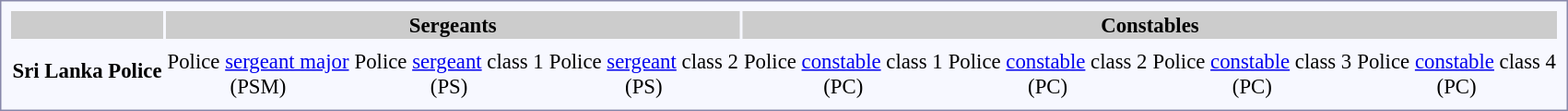<table style="border:1px solid #8888aa; background:#f7f8ff; padding:5px; font-size:95%; margin:0 12px 12px 0;">
<tr style="background:#ccc;">
<th></th>
<th colspan=3>Sergeants</th>
<th colspan=4>Constables</th>
</tr>
<tr style="text-align:center">
<th Rowspan=2> Sri Lanka Police</th>
<td></td>
<td></td>
<td></td>
<td></td>
<td></td>
<td></td>
<td></td>
</tr>
<tr style="text-align:center">
<td>Police <a href='#'>sergeant major</a><br>(PSM)</td>
<td>Police <a href='#'>sergeant</a> class 1<br>(PS)</td>
<td>Police <a href='#'>sergeant</a> class 2<br>(PS)</td>
<td>Police <a href='#'>constable</a> class 1<br>(PC)</td>
<td>Police <a href='#'>constable</a> class 2<br>(PC)</td>
<td>Police <a href='#'>constable</a> class 3<br>(PC)</td>
<td>Police <a href='#'>constable</a> class 4<br>(PC)</td>
</tr>
</table>
